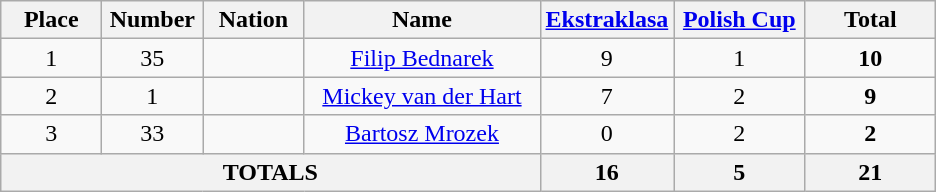<table class="wikitable" style="font-size: 100%; text-align: center;">
<tr>
<th width=60>Place</th>
<th width=60>Number</th>
<th width=60>Nation</th>
<th width=150>Name</th>
<th width=80><a href='#'>Ekstraklasa</a></th>
<th width=80><a href='#'>Polish Cup</a></th>
<th width=80>Total</th>
</tr>
<tr>
<td rowspan="1">1</td>
<td>35</td>
<td></td>
<td><a href='#'>Filip Bednarek</a></td>
<td>9</td>
<td>1</td>
<td rowspan="1"><strong>10</strong></td>
</tr>
<tr>
<td rowspan="1">2</td>
<td>1</td>
<td></td>
<td><a href='#'>Mickey van der Hart</a></td>
<td>7</td>
<td>2</td>
<td rowspan="1"><strong>9</strong></td>
</tr>
<tr>
<td rowspan="1">3</td>
<td>33</td>
<td></td>
<td><a href='#'>Bartosz Mrozek</a></td>
<td>0</td>
<td>2</td>
<td rowspan="1"><strong>2</strong></td>
</tr>
<tr>
<th colspan="4">TOTALS</th>
<th>16</th>
<th>5</th>
<th>21</th>
</tr>
</table>
